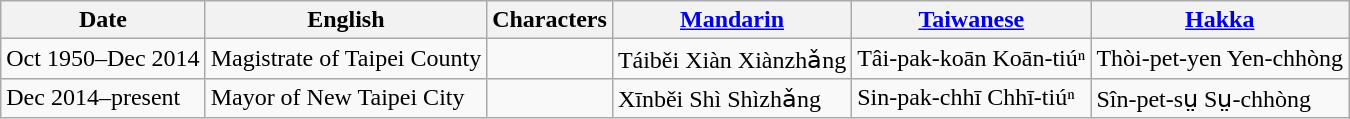<table class=wikitable>
<tr>
<th>Date</th>
<th>English</th>
<th>Characters</th>
<th><a href='#'>Mandarin</a></th>
<th><a href='#'>Taiwanese</a></th>
<th><a href='#'>Hakka</a></th>
</tr>
<tr>
<td>Oct 1950–Dec 2014</td>
<td>Magistrate of Taipei County</td>
<td></td>
<td>Táiběi Xiàn Xiànzhǎng</td>
<td>Tâi-pak-koān Koān-tiúⁿ</td>
<td>Thòi-pet-yen Yen-chhòng</td>
</tr>
<tr>
<td>Dec 2014–present</td>
<td>Mayor of New Taipei City</td>
<td></td>
<td>Xīnběi Shì Shìzhǎng</td>
<td>Sin-pak-chhī Chhī-tiúⁿ</td>
<td>Sîn-pet-sṳ Sṳ-chhòng</td>
</tr>
</table>
